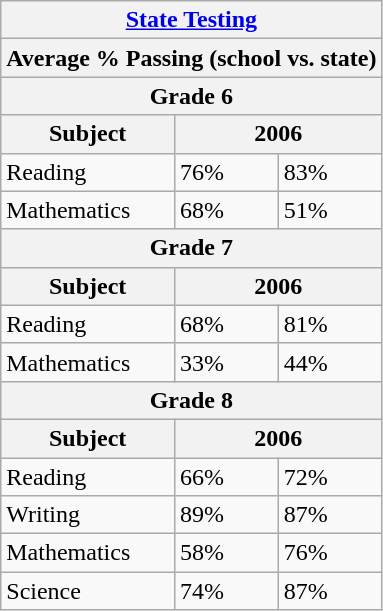<table class="wikitable">
<tr>
<th colspan="7"><a href='#'>State Testing</a></th>
</tr>
<tr>
<th colspan="7">Average % Passing (school vs. state)</th>
</tr>
<tr>
<th colspan="7">Grade 6</th>
</tr>
<tr>
<th>Subject</th>
<th style="width:100px;" colspan="2">2006</th>
</tr>
<tr>
<td>Reading</td>
<td>76%</td>
<td>83%</td>
</tr>
<tr>
<td>Mathematics</td>
<td>68%</td>
<td>51%</td>
</tr>
<tr>
<th colspan="7">Grade 7</th>
</tr>
<tr>
<th>Subject</th>
<th style="width:100px;" colspan="2">2006</th>
</tr>
<tr>
<td>Reading</td>
<td>68%</td>
<td>81%</td>
</tr>
<tr>
<td>Mathematics</td>
<td>33%</td>
<td>44%</td>
</tr>
<tr>
<th colspan="7">Grade 8</th>
</tr>
<tr>
<th>Subject</th>
<th style="width:100px;" colspan="2">2006</th>
</tr>
<tr>
<td>Reading</td>
<td>66%</td>
<td>72%</td>
</tr>
<tr>
<td>Writing</td>
<td>89%</td>
<td>87%</td>
</tr>
<tr>
<td>Mathematics</td>
<td>58%</td>
<td>76%</td>
</tr>
<tr>
<td>Science</td>
<td>74%</td>
<td>87%</td>
</tr>
</table>
